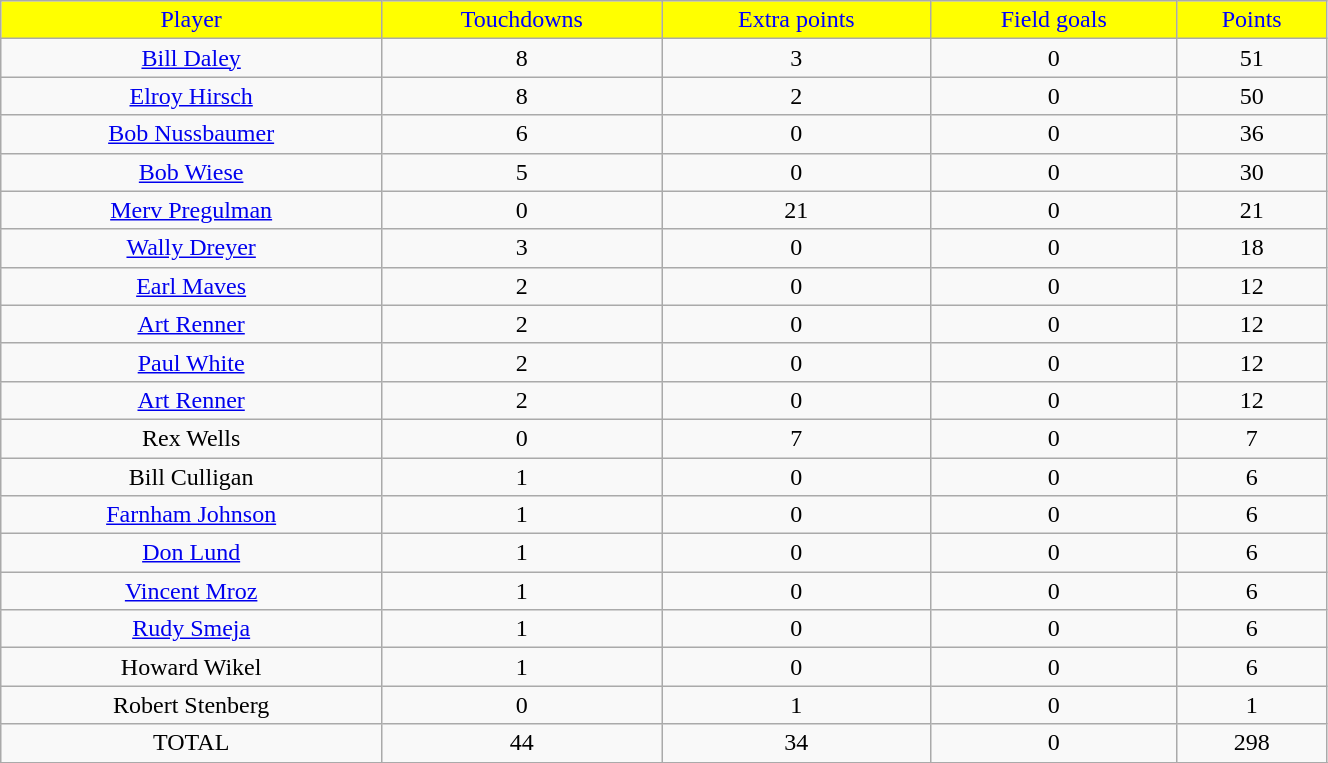<table class="wikitable" width="70%">
<tr align="center"  style="background:yellow;color:blue;">
<td>Player</td>
<td>Touchdowns</td>
<td>Extra points</td>
<td>Field goals</td>
<td>Points</td>
</tr>
<tr align="center" bgcolor="">
<td><a href='#'>Bill Daley</a></td>
<td>8</td>
<td>3</td>
<td>0</td>
<td>51</td>
</tr>
<tr align="center" bgcolor="">
<td><a href='#'>Elroy Hirsch</a></td>
<td>8</td>
<td>2</td>
<td>0</td>
<td>50</td>
</tr>
<tr align="center" bgcolor="">
<td><a href='#'>Bob Nussbaumer</a></td>
<td>6</td>
<td>0</td>
<td>0</td>
<td>36</td>
</tr>
<tr align="center" bgcolor="">
<td><a href='#'>Bob Wiese</a></td>
<td>5</td>
<td>0</td>
<td>0</td>
<td>30</td>
</tr>
<tr align="center" bgcolor="">
<td><a href='#'>Merv Pregulman</a></td>
<td>0</td>
<td>21</td>
<td>0</td>
<td>21</td>
</tr>
<tr align="center" bgcolor="">
<td><a href='#'>Wally Dreyer</a></td>
<td>3</td>
<td>0</td>
<td>0</td>
<td>18</td>
</tr>
<tr align="center" bgcolor="">
<td><a href='#'>Earl Maves</a></td>
<td>2</td>
<td>0</td>
<td>0</td>
<td>12</td>
</tr>
<tr align="center" bgcolor="">
<td><a href='#'>Art Renner</a></td>
<td>2</td>
<td>0</td>
<td>0</td>
<td>12</td>
</tr>
<tr align="center" bgcolor="">
<td><a href='#'>Paul White</a></td>
<td>2</td>
<td>0</td>
<td>0</td>
<td>12</td>
</tr>
<tr align="center" bgcolor="">
<td><a href='#'>Art Renner</a></td>
<td>2</td>
<td>0</td>
<td>0</td>
<td>12</td>
</tr>
<tr align="center" bgcolor="">
<td>Rex Wells</td>
<td>0</td>
<td>7</td>
<td>0</td>
<td>7</td>
</tr>
<tr align="center" bgcolor="">
<td>Bill Culligan</td>
<td>1</td>
<td>0</td>
<td>0</td>
<td>6</td>
</tr>
<tr align="center" bgcolor="">
<td><a href='#'>Farnham Johnson</a></td>
<td>1</td>
<td>0</td>
<td>0</td>
<td>6</td>
</tr>
<tr align="center" bgcolor="">
<td><a href='#'>Don Lund</a></td>
<td>1</td>
<td>0</td>
<td>0</td>
<td>6</td>
</tr>
<tr align="center" bgcolor="">
<td><a href='#'>Vincent Mroz</a></td>
<td>1</td>
<td>0</td>
<td>0</td>
<td>6</td>
</tr>
<tr align="center" bgcolor="">
<td><a href='#'>Rudy Smeja</a></td>
<td>1</td>
<td>0</td>
<td>0</td>
<td>6</td>
</tr>
<tr align="center" bgcolor="">
<td>Howard Wikel</td>
<td>1</td>
<td>0</td>
<td>0</td>
<td>6</td>
</tr>
<tr align="center" bgcolor="">
<td>Robert Stenberg</td>
<td>0</td>
<td>1</td>
<td>0</td>
<td>1</td>
</tr>
<tr align="center" bgcolor="">
<td>TOTAL</td>
<td>44</td>
<td>34</td>
<td>0</td>
<td>298</td>
</tr>
<tr align="center" bgcolor="">
</tr>
</table>
